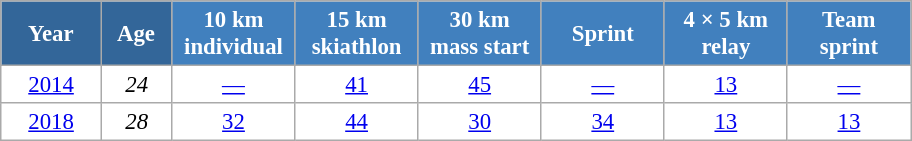<table class="wikitable" style="font-size:95%; text-align:center; border:grey solid 1px; border-collapse:collapse; background:#ffffff;">
<tr>
<th style="background-color:#369; color:white; width:60px;"> Year </th>
<th style="background-color:#369; color:white; width:40px;"> Age </th>
<th style="background-color:#4180be; color:white; width:75px;"> 10 km <br> individual </th>
<th style="background-color:#4180be; color:white; width:75px;"> 15 km <br> skiathlon </th>
<th style="background-color:#4180be; color:white; width:75px;"> 30 km <br> mass start </th>
<th style="background-color:#4180be; color:white; width:75px;"> Sprint </th>
<th style="background-color:#4180be; color:white; width:75px;"> 4 × 5 km <br> relay </th>
<th style="background-color:#4180be; color:white; width:75px;"> Team <br> sprint </th>
</tr>
<tr>
<td><a href='#'>2014</a></td>
<td><em>24</em></td>
<td><a href='#'>—</a></td>
<td><a href='#'>41</a></td>
<td><a href='#'>45</a></td>
<td><a href='#'>—</a></td>
<td><a href='#'>13</a></td>
<td><a href='#'>—</a></td>
</tr>
<tr>
<td><a href='#'>2018</a></td>
<td><em>28</em></td>
<td><a href='#'>32</a></td>
<td><a href='#'>44</a></td>
<td><a href='#'>30</a></td>
<td><a href='#'>34</a></td>
<td><a href='#'>13</a></td>
<td><a href='#'>13</a></td>
</tr>
</table>
